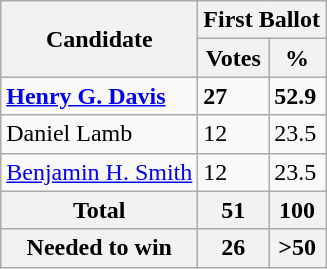<table class="wikitable sortable">
<tr>
<th rowspan="2" class="unsortable">Candidate</th>
<th colspan="2">First Ballot</th>
</tr>
<tr>
<th>Votes</th>
<th>%</th>
</tr>
<tr>
<td><strong><a href='#'>Henry G. Davis</a></strong></td>
<td><strong>27</strong></td>
<td><strong>52.9</strong></td>
</tr>
<tr>
<td>Daniel Lamb</td>
<td>12</td>
<td>23.5</td>
</tr>
<tr>
<td><a href='#'>Benjamin H. Smith</a></td>
<td>12</td>
<td>23.5</td>
</tr>
<tr>
<th>Total</th>
<th>51</th>
<th>100</th>
</tr>
<tr>
<th>Needed to win</th>
<th>26</th>
<th>>50</th>
</tr>
</table>
